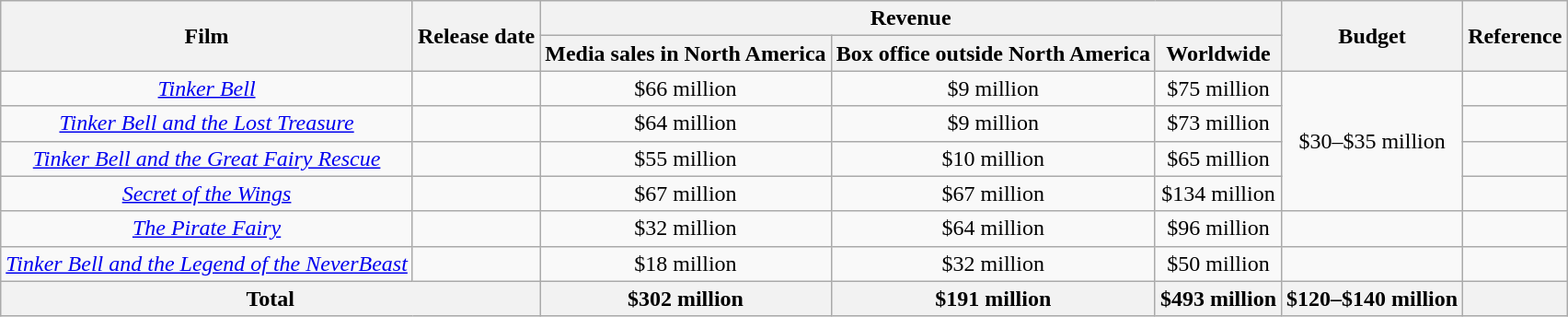<table class="wikitable" border="1" style="text-align: center;">
<tr>
<th rowspan="2">Film</th>
<th rowspan="2">Release date</th>
<th colspan="3">Revenue</th>
<th rowspan="2">Budget</th>
<th rowspan="2">Reference</th>
</tr>
<tr>
<th>Media sales in North America</th>
<th>Box office outside North America</th>
<th>Worldwide</th>
</tr>
<tr>
<td><em><a href='#'>Tinker Bell</a></em></td>
<td></td>
<td>$66 million</td>
<td>$9 million</td>
<td>$75 million</td>
<td rowspan="4">$30–$35 million</td>
<td></td>
</tr>
<tr>
<td><em><a href='#'>Tinker Bell and the Lost Treasure</a></em></td>
<td></td>
<td>$64 million</td>
<td>$9 million</td>
<td>$73 million</td>
<td></td>
</tr>
<tr>
<td><em><a href='#'>Tinker Bell and the Great Fairy Rescue</a></em></td>
<td></td>
<td>$55 million</td>
<td>$10 million</td>
<td>$65 million</td>
<td></td>
</tr>
<tr>
<td><em><a href='#'>Secret of the Wings</a></em></td>
<td></td>
<td>$67 million</td>
<td>$67 million</td>
<td>$134 million</td>
<td></td>
</tr>
<tr>
<td><em><a href='#'>The Pirate Fairy</a></em></td>
<td></td>
<td>$32 million</td>
<td>$64 million </td>
<td>$96 million</td>
<td></td>
<td></td>
</tr>
<tr>
<td><em><a href='#'>Tinker Bell and the Legend of the NeverBeast</a></em></td>
<td></td>
<td>$18 million</td>
<td>$32 million</td>
<td>$50 million</td>
<td></td>
<td></td>
</tr>
<tr>
<th colspan=2>Total</th>
<th>$302 million</th>
<th>$191 million</th>
<th>$493 million</th>
<th>$120–$140 million</th>
<th></th>
</tr>
</table>
